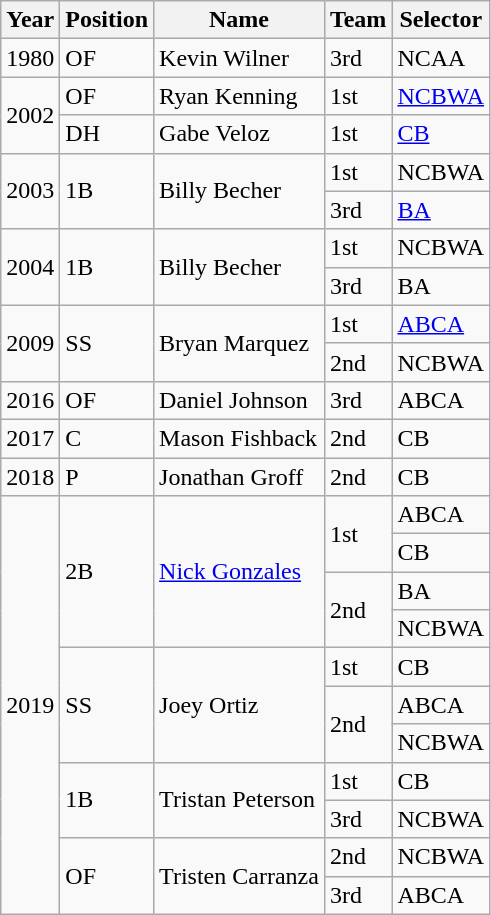<table class="wikitable">
<tr>
<th>Year</th>
<th>Position</th>
<th>Name</th>
<th>Team</th>
<th>Selector</th>
</tr>
<tr>
<td>1980</td>
<td>OF</td>
<td>Kevin Wilner</td>
<td>3rd</td>
<td>NCAA</td>
</tr>
<tr>
<td rowspan="2">2002</td>
<td>OF</td>
<td>Ryan Kenning</td>
<td>1st</td>
<td><a href='#'>NCBWA</a></td>
</tr>
<tr>
<td>DH</td>
<td>Gabe Veloz</td>
<td>1st</td>
<td><a href='#'>CB</a></td>
</tr>
<tr>
<td rowspan="2">2003</td>
<td rowspan="2">1B</td>
<td rowspan="2">Billy Becher</td>
<td>1st</td>
<td>NCBWA</td>
</tr>
<tr>
<td>3rd</td>
<td><a href='#'>BA</a></td>
</tr>
<tr>
<td rowspan="2">2004</td>
<td rowspan="2">1B</td>
<td rowspan="2">Billy Becher</td>
<td>1st</td>
<td>NCBWA</td>
</tr>
<tr>
<td>3rd</td>
<td>BA</td>
</tr>
<tr>
<td rowspan="2">2009</td>
<td rowspan="2">SS</td>
<td rowspan="2">Bryan Marquez</td>
<td>1st</td>
<td><a href='#'>ABCA</a></td>
</tr>
<tr>
<td>2nd</td>
<td>NCBWA</td>
</tr>
<tr>
<td>2016</td>
<td>OF</td>
<td>Daniel Johnson</td>
<td>3rd</td>
<td>ABCA</td>
</tr>
<tr>
<td>2017</td>
<td>C</td>
<td>Mason Fishback</td>
<td>2nd</td>
<td>CB</td>
</tr>
<tr>
<td>2018</td>
<td>P</td>
<td>Jonathan Groff</td>
<td>2nd</td>
<td>CB</td>
</tr>
<tr>
<td rowspan="11">2019</td>
<td rowspan="4">2B</td>
<td rowspan="4"><a href='#'>Nick Gonzales</a></td>
<td rowspan="2">1st</td>
<td>ABCA</td>
</tr>
<tr>
<td>CB</td>
</tr>
<tr>
<td rowspan="2">2nd</td>
<td>BA</td>
</tr>
<tr>
<td>NCBWA</td>
</tr>
<tr>
<td rowspan="3">SS</td>
<td rowspan="3">Joey Ortiz</td>
<td>1st</td>
<td>CB</td>
</tr>
<tr>
<td rowspan="2">2nd</td>
<td>ABCA</td>
</tr>
<tr>
<td>NCBWA</td>
</tr>
<tr>
<td rowspan="2">1B</td>
<td rowspan="2">Tristan Peterson</td>
<td>1st</td>
<td>CB</td>
</tr>
<tr>
<td>3rd</td>
<td>NCBWA</td>
</tr>
<tr>
<td rowspan="2">OF</td>
<td rowspan="2">Tristen Carranza</td>
<td>2nd</td>
<td>NCBWA</td>
</tr>
<tr>
<td>3rd</td>
<td>ABCA</td>
</tr>
</table>
